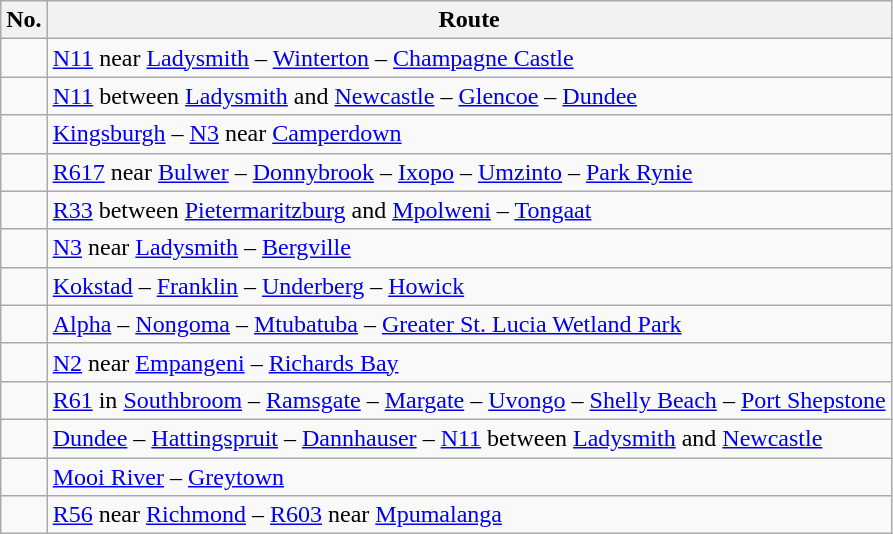<table class="wikitable">
<tr>
<th>No.</th>
<th>Route</th>
</tr>
<tr>
<td></td>
<td><a href='#'>N11</a> near <a href='#'>Ladysmith</a> – <a href='#'>Winterton</a> – <a href='#'>Champagne Castle</a></td>
</tr>
<tr>
<td></td>
<td><a href='#'>N11</a> between <a href='#'>Ladysmith</a> and <a href='#'>Newcastle</a> – <a href='#'>Glencoe</a> – <a href='#'>Dundee</a></td>
</tr>
<tr>
<td></td>
<td><a href='#'>Kingsburgh</a> – <a href='#'>N3</a> near <a href='#'>Camperdown</a></td>
</tr>
<tr>
<td></td>
<td><a href='#'>R617</a> near <a href='#'>Bulwer</a> – <a href='#'>Donnybrook</a> – <a href='#'>Ixopo</a> – <a href='#'>Umzinto</a> – <a href='#'>Park Rynie</a></td>
</tr>
<tr>
<td></td>
<td><a href='#'>R33</a> between <a href='#'>Pietermaritzburg</a> and <a href='#'>Mpolweni</a> – <a href='#'>Tongaat</a></td>
</tr>
<tr>
<td></td>
<td><a href='#'>N3</a> near <a href='#'>Ladysmith</a> – <a href='#'>Bergville</a></td>
</tr>
<tr>
<td></td>
<td><a href='#'>Kokstad</a> – <a href='#'>Franklin</a> – <a href='#'>Underberg</a> – <a href='#'>Howick</a></td>
</tr>
<tr>
<td></td>
<td><a href='#'>Alpha</a> – <a href='#'>Nongoma</a> – <a href='#'>Mtubatuba</a> – <a href='#'>Greater St. Lucia Wetland Park</a></td>
</tr>
<tr>
<td></td>
<td><a href='#'>N2</a> near <a href='#'>Empangeni</a> – <a href='#'>Richards Bay</a></td>
</tr>
<tr>
<td></td>
<td><a href='#'>R61</a> in <a href='#'>Southbroom</a> – <a href='#'>Ramsgate</a> – <a href='#'>Margate</a> – <a href='#'>Uvongo</a> – <a href='#'>Shelly Beach</a> – <a href='#'>Port Shepstone</a></td>
</tr>
<tr>
<td></td>
<td><a href='#'>Dundee</a> – <a href='#'>Hattingspruit</a> – <a href='#'>Dannhauser</a> – <a href='#'>N11</a> between <a href='#'>Ladysmith</a> and <a href='#'>Newcastle</a></td>
</tr>
<tr>
<td></td>
<td><a href='#'>Mooi River</a> – <a href='#'>Greytown</a></td>
</tr>
<tr>
<td></td>
<td><a href='#'>R56</a> near <a href='#'>Richmond</a> – <a href='#'>R603</a> near <a href='#'>Mpumalanga</a></td>
</tr>
</table>
